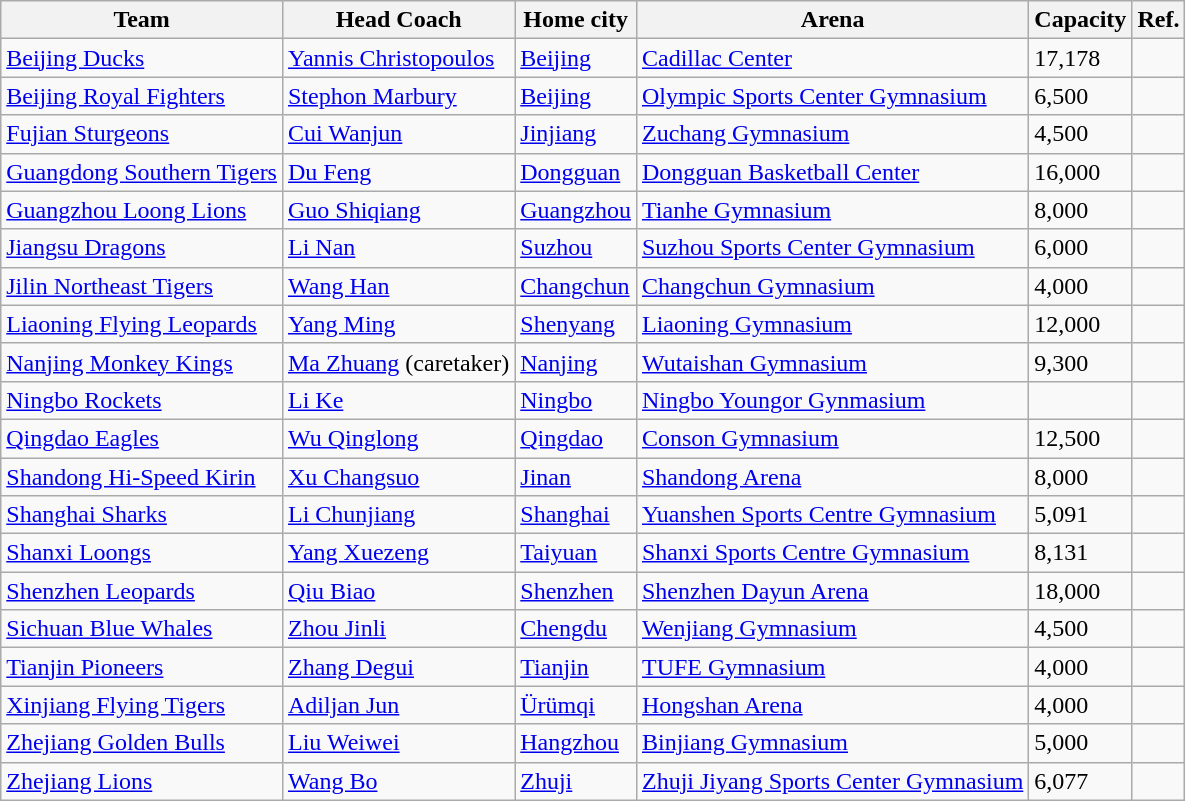<table class="wikitable sortable">
<tr>
<th>Team</th>
<th>Head Coach</th>
<th>Home city</th>
<th>Arena</th>
<th>Capacity</th>
<th>Ref.</th>
</tr>
<tr>
<td><a href='#'>Beijing Ducks</a></td>
<td> <a href='#'>Yannis Christopoulos</a></td>
<td><a href='#'>Beijing</a></td>
<td><a href='#'>Cadillac Center</a></td>
<td>17,178</td>
<td></td>
</tr>
<tr>
<td><a href='#'>Beijing Royal Fighters</a></td>
<td> <a href='#'>Stephon Marbury</a></td>
<td><a href='#'>Beijing</a></td>
<td><a href='#'>Olympic Sports Center Gymnasium</a></td>
<td>6,500</td>
<td></td>
</tr>
<tr>
<td><a href='#'>Fujian Sturgeons</a></td>
<td> <a href='#'>Cui Wanjun</a></td>
<td><a href='#'>Jinjiang</a></td>
<td><a href='#'>Zuchang Gymnasium</a></td>
<td>4,500</td>
<td></td>
</tr>
<tr>
<td><a href='#'>Guangdong Southern Tigers</a></td>
<td> <a href='#'>Du Feng</a></td>
<td><a href='#'>Dongguan</a></td>
<td><a href='#'>Dongguan Basketball Center</a></td>
<td>16,000</td>
<td></td>
</tr>
<tr>
<td><a href='#'>Guangzhou Loong Lions</a></td>
<td> <a href='#'>Guo Shiqiang</a></td>
<td><a href='#'>Guangzhou</a></td>
<td><a href='#'>Tianhe Gymnasium</a></td>
<td>8,000</td>
<td></td>
</tr>
<tr>
<td><a href='#'>Jiangsu Dragons</a></td>
<td> <a href='#'>Li Nan</a></td>
<td><a href='#'>Suzhou</a></td>
<td><a href='#'>Suzhou Sports Center Gymnasium</a></td>
<td>6,000</td>
<td></td>
</tr>
<tr>
<td><a href='#'>Jilin Northeast Tigers</a></td>
<td> <a href='#'>Wang Han</a></td>
<td><a href='#'>Changchun</a></td>
<td><a href='#'>Changchun Gymnasium</a></td>
<td>4,000</td>
<td></td>
</tr>
<tr>
<td><a href='#'>Liaoning Flying Leopards</a></td>
<td> <a href='#'>Yang Ming</a></td>
<td><a href='#'>Shenyang</a></td>
<td><a href='#'>Liaoning Gymnasium</a></td>
<td>12,000</td>
<td></td>
</tr>
<tr>
<td><a href='#'>Nanjing Monkey Kings</a></td>
<td> <a href='#'>Ma Zhuang</a> (caretaker)</td>
<td><a href='#'>Nanjing</a></td>
<td><a href='#'>Wutaishan Gymnasium</a></td>
<td>9,300</td>
<td></td>
</tr>
<tr>
<td><a href='#'>Ningbo Rockets</a></td>
<td> <a href='#'>Li Ke</a></td>
<td><a href='#'>Ningbo</a></td>
<td><a href='#'>Ningbo Youngor Gynmasium</a></td>
<td></td>
<td></td>
</tr>
<tr>
<td><a href='#'>Qingdao Eagles</a></td>
<td> <a href='#'>Wu Qinglong</a></td>
<td><a href='#'>Qingdao</a></td>
<td><a href='#'>Conson Gymnasium</a></td>
<td>12,500</td>
<td></td>
</tr>
<tr>
<td><a href='#'>Shandong Hi-Speed Kirin</a></td>
<td> <a href='#'>Xu Changsuo</a></td>
<td><a href='#'>Jinan</a></td>
<td><a href='#'>Shandong Arena</a></td>
<td>8,000</td>
<td></td>
</tr>
<tr>
<td><a href='#'>Shanghai Sharks</a></td>
<td> <a href='#'>Li Chunjiang</a></td>
<td><a href='#'>Shanghai</a></td>
<td><a href='#'>Yuanshen Sports Centre Gymnasium</a></td>
<td>5,091</td>
<td></td>
</tr>
<tr>
<td><a href='#'>Shanxi Loongs</a></td>
<td> <a href='#'>Yang Xuezeng</a></td>
<td><a href='#'>Taiyuan</a></td>
<td><a href='#'>Shanxi Sports Centre Gymnasium</a></td>
<td>8,131</td>
<td></td>
</tr>
<tr>
<td><a href='#'>Shenzhen Leopards</a></td>
<td> <a href='#'>Qiu Biao</a></td>
<td><a href='#'>Shenzhen</a></td>
<td><a href='#'>Shenzhen Dayun Arena</a></td>
<td>18,000</td>
<td></td>
</tr>
<tr>
<td><a href='#'>Sichuan Blue Whales</a></td>
<td> <a href='#'>Zhou Jinli</a></td>
<td><a href='#'>Chengdu</a></td>
<td><a href='#'>Wenjiang Gymnasium</a></td>
<td>4,500</td>
<td></td>
</tr>
<tr>
<td><a href='#'>Tianjin Pioneers</a></td>
<td> <a href='#'>Zhang Degui</a></td>
<td><a href='#'>Tianjin</a></td>
<td><a href='#'>TUFE Gymnasium</a></td>
<td>4,000</td>
<td></td>
</tr>
<tr>
<td><a href='#'>Xinjiang Flying Tigers</a></td>
<td> <a href='#'>Adiljan Jun</a></td>
<td><a href='#'>Ürümqi</a></td>
<td><a href='#'>Hongshan Arena</a></td>
<td>4,000</td>
<td></td>
</tr>
<tr>
<td><a href='#'>Zhejiang Golden Bulls</a></td>
<td> <a href='#'>Liu Weiwei</a></td>
<td><a href='#'>Hangzhou</a></td>
<td><a href='#'>Binjiang Gymnasium</a></td>
<td>5,000</td>
<td></td>
</tr>
<tr>
<td><a href='#'>Zhejiang Lions</a></td>
<td> <a href='#'>Wang Bo</a></td>
<td><a href='#'>Zhuji</a></td>
<td><a href='#'>Zhuji Jiyang Sports Center Gymnasium</a></td>
<td>6,077</td>
<td></td>
</tr>
</table>
